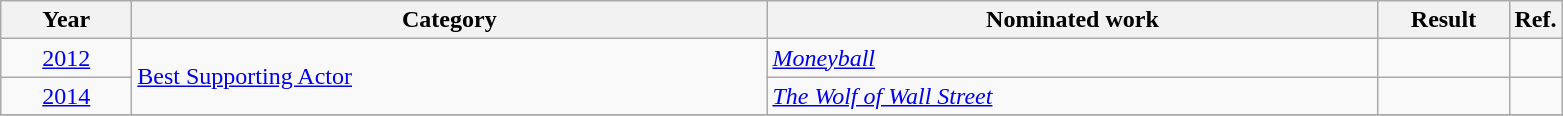<table class=wikitable>
<tr>
<th scope="col" style="width:5em;">Year</th>
<th scope="col" style="width:26em;">Category</th>
<th scope="col" style="width:25em;">Nominated work</th>
<th scope="col" style="width:5em;">Result</th>
<th>Ref.</th>
</tr>
<tr>
<td style="text-align:center;"><a href='#'>2012</a></td>
<td rowspan="2"><a href='#'>Best Supporting Actor</a></td>
<td><em><a href='#'>Moneyball</a></em></td>
<td></td>
<td></td>
</tr>
<tr>
<td style="text-align:center;"><a href='#'>2014</a></td>
<td><em><a href='#'>The Wolf of Wall Street</a></em></td>
<td></td>
<td></td>
</tr>
<tr>
</tr>
</table>
